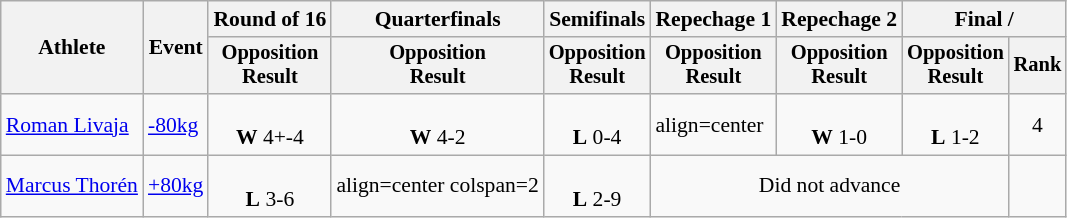<table class="wikitable" style="font-size:90%;">
<tr>
<th rowspan=2>Athlete</th>
<th rowspan=2>Event</th>
<th>Round of 16</th>
<th>Quarterfinals</th>
<th>Semifinals</th>
<th>Repechage 1</th>
<th>Repechage 2</th>
<th colspan=2>Final / </th>
</tr>
<tr style="font-size:95%">
<th>Opposition<br>Result</th>
<th>Opposition<br>Result</th>
<th>Opposition<br>Result</th>
<th>Opposition<br>Result</th>
<th>Opposition<br>Result</th>
<th>Opposition<br>Result</th>
<th>Rank</th>
</tr>
<tr>
<td align=left><a href='#'>Roman Livaja</a></td>
<td align=left><a href='#'>-80kg</a></td>
<td align=center><br><strong>W</strong> 4+-4</td>
<td align=center><br><strong>W</strong> 4-2</td>
<td align=center><br><strong>L</strong> 0-4</td>
<td>align=center </td>
<td align=center><br><strong>W</strong> 1-0</td>
<td align=center><br><strong>L</strong> 1-2</td>
<td align=center>4</td>
</tr>
<tr>
<td align=left><a href='#'>Marcus Thorén</a></td>
<td align=left><a href='#'>+80kg</a></td>
<td align=center><br><strong>L</strong> 3-6</td>
<td>align=center colspan=2 </td>
<td align=center><br><strong>L</strong> 2-9</td>
<td align=center colspan=3>Did not advance</td>
</tr>
</table>
